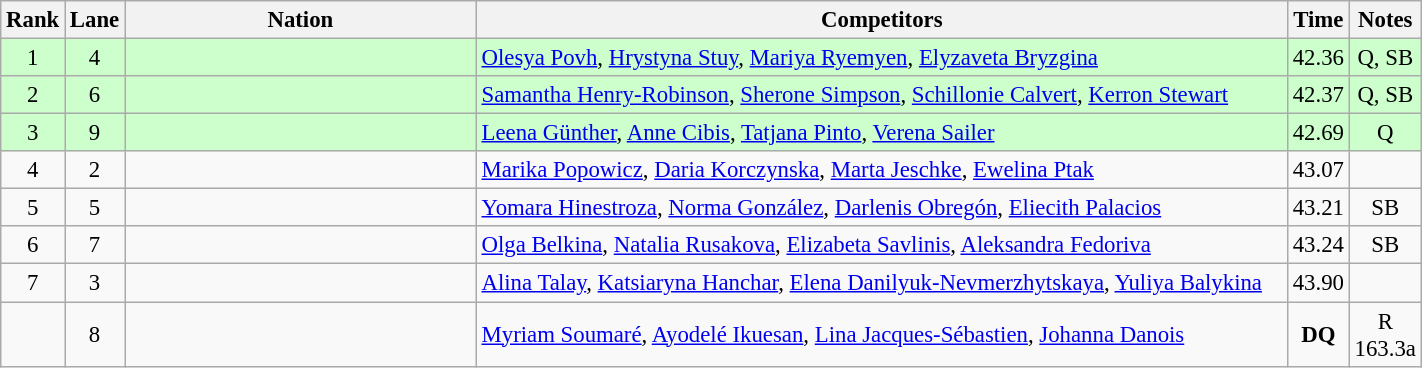<table class="wikitable sortable"  style="width:75%; text-align:center; font-size:95%;">
<tr>
<th width=15>Rank</th>
<th width=15>Lane</th>
<th width=300>Nation</th>
<th width=700>Competitors</th>
<th width=15>Time</th>
<th width=15>Notes</th>
</tr>
<tr style="background:#cfc;">
<td>1</td>
<td>4</td>
<td align=left></td>
<td align=left><a href='#'>Olesya Povh</a>, <a href='#'>Hrystyna Stuy</a>, <a href='#'>Mariya Ryemyen</a>, <a href='#'>Elyzaveta Bryzgina</a></td>
<td>42.36</td>
<td>Q, SB</td>
</tr>
<tr style="background:#cfc;">
<td>2</td>
<td>6</td>
<td align=left></td>
<td align=left><a href='#'>Samantha Henry-Robinson</a>, <a href='#'>Sherone Simpson</a>, <a href='#'>Schillonie Calvert</a>, <a href='#'>Kerron Stewart</a></td>
<td>42.37</td>
<td>Q, SB</td>
</tr>
<tr style="background:#cfc;">
<td>3</td>
<td>9</td>
<td align=left></td>
<td align=left><a href='#'>Leena Günther</a>, <a href='#'>Anne Cibis</a>, <a href='#'>Tatjana Pinto</a>, <a href='#'>Verena Sailer</a></td>
<td>42.69</td>
<td>Q</td>
</tr>
<tr>
<td>4</td>
<td>2</td>
<td align=left></td>
<td align=left><a href='#'>Marika Popowicz</a>, <a href='#'>Daria Korczynska</a>, <a href='#'>Marta Jeschke</a>, <a href='#'>Ewelina Ptak</a></td>
<td>43.07</td>
<td></td>
</tr>
<tr>
<td>5</td>
<td>5</td>
<td align=left></td>
<td align=left><a href='#'>Yomara Hinestroza</a>, <a href='#'>Norma González</a>, <a href='#'>Darlenis Obregón</a>, <a href='#'>Eliecith Palacios</a></td>
<td>43.21</td>
<td>SB</td>
</tr>
<tr>
<td>6</td>
<td>7</td>
<td align=left></td>
<td align=left><a href='#'>Olga Belkina</a>, <a href='#'>Natalia Rusakova</a>, <a href='#'>Elizabeta Savlinis</a>, <a href='#'>Aleksandra Fedoriva</a></td>
<td>43.24</td>
<td>SB</td>
</tr>
<tr>
<td>7</td>
<td>3</td>
<td align=left></td>
<td align=left><a href='#'>Alina Talay</a>, <a href='#'>Katsiaryna Hanchar</a>, <a href='#'>Elena Danilyuk-Nevmerzhytskaya</a>, <a href='#'>Yuliya Balykina</a></td>
<td>43.90</td>
<td></td>
</tr>
<tr>
<td></td>
<td>8</td>
<td align=left></td>
<td align=left><a href='#'>Myriam Soumaré</a>, <a href='#'>Ayodelé Ikuesan</a>, <a href='#'>Lina Jacques-Sébastien</a>, <a href='#'>Johanna Danois</a></td>
<td><strong>DQ</strong></td>
<td>R 163.3a</td>
</tr>
</table>
